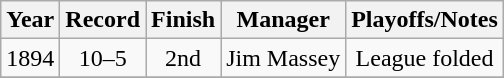<table class="wikitable" style="text-align:center">
<tr>
<th>Year</th>
<th>Record</th>
<th>Finish</th>
<th>Manager</th>
<th>Playoffs/Notes</th>
</tr>
<tr>
<td>1894</td>
<td>10–5</td>
<td>2nd</td>
<td>Jim Massey</td>
<td>League folded</td>
</tr>
<tr>
</tr>
</table>
